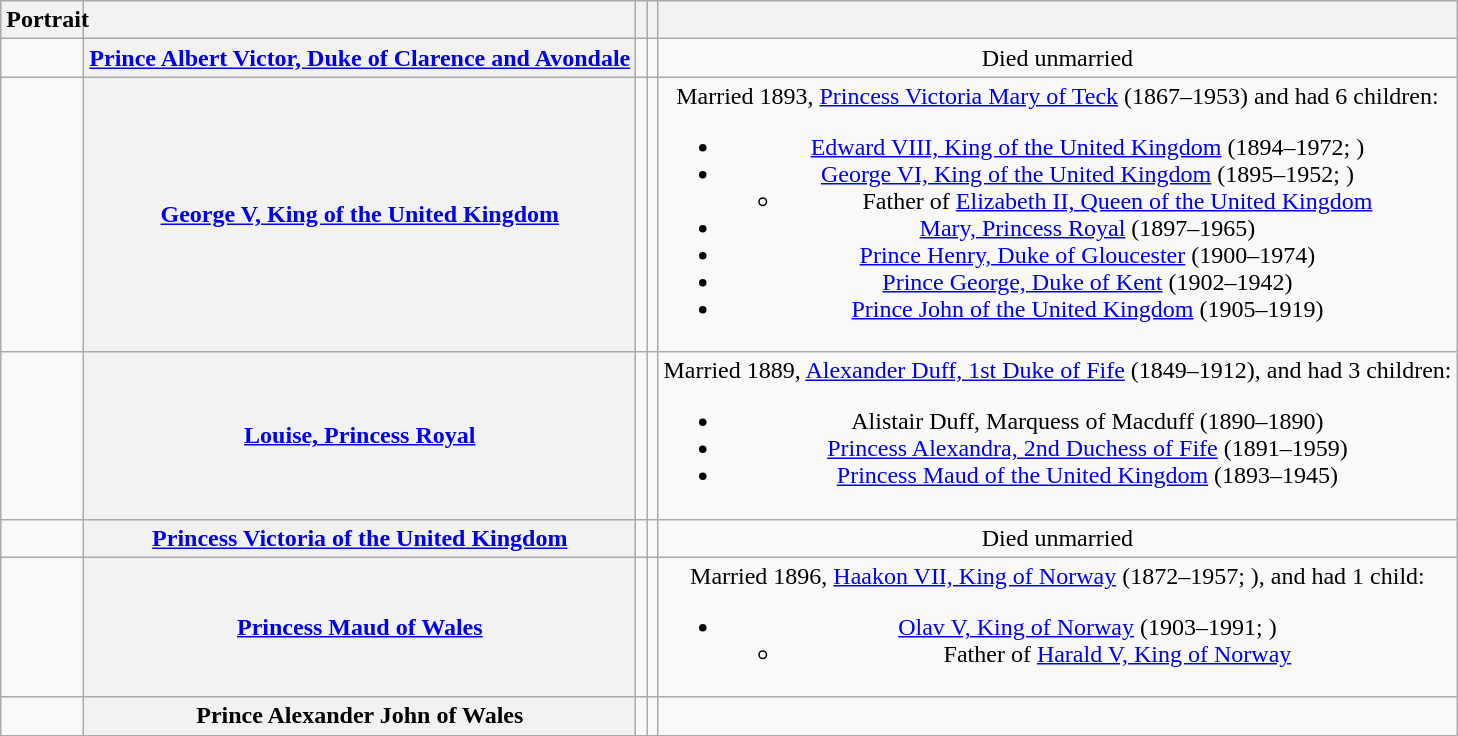<table class="wikitable sortable sticky-header">
<tr>
<th scope="col" class="unsortable" style=max-width:3em>Portrait</th>
<th scope="col" style=max-width:3em></th>
<th scope="col" style=max-width:3em></th>
<th scope="col" style=max-width:3em></th>
<th scope="col" class="unsortable" style=max-width:3em></th>
</tr>
<tr>
<td class="float-center" style="text-align:center;"></td>
<th scope="row" class="float-center" style="text-align:center;" data-sort-value="of Great Britain, Albert Victor"><a href='#'>Prince Albert Victor, Duke of Clarence and Avondale</a></th>
<td class="float-center" style="text-align:center;"></td>
<td class="float-center" style="text-align:center;"></td>
<td class="float-center" style="text-align:center;">Died unmarried</td>
</tr>
<tr>
<td class="float-center" style="text-align:center;"></td>
<th scope="row" class="float-center" style="text-align:center;" data-sort-value="of Great Britain, George"><a href='#'>George V, King of the United Kingdom</a> </th>
<td class="float-center" style="text-align:center;"></td>
<td class="float-center" style="text-align:center;"></td>
<td class="float-center" style="text-align:center;">Married 1893, <a href='#'>Princess Victoria Mary of Teck</a> (1867–1953) and had 6 children:<br><ul><li><a href='#'>Edward VIII, King of the United Kingdom</a> (1894–1972; )</li><li><a href='#'>George VI, King of the United Kingdom</a> (1895–1952; )<ul><li>Father of <a href='#'>Elizabeth II, Queen of the United Kingdom</a></li></ul></li><li><a href='#'>Mary, Princess Royal</a> (1897–1965)</li><li><a href='#'>Prince Henry, Duke of Gloucester</a> (1900–1974)</li><li><a href='#'>Prince George, Duke of Kent</a> (1902–1942)</li><li><a href='#'>Prince John of the United Kingdom</a> (1905–1919)</li></ul></td>
</tr>
<tr>
<td class="float-center" style="text-align:center;"></td>
<th scope="row" class="float-center" style="text-align:center;" data-sort-value="of Great Britain, Louise"><a href='#'>Louise, Princess Royal</a></th>
<td class="float-center" style="text-align:center;"></td>
<td class="float-center" style="text-align:center;"></td>
<td class="float-center" style="text-align:center;">Married 1889, <a href='#'>Alexander Duff, 1st Duke of Fife</a> (1849–1912), and had 3 children:<br><ul><li>Alistair Duff, Marquess of Macduff (1890–1890)</li><li><a href='#'>Princess Alexandra, 2nd Duchess of Fife</a> (1891–1959)</li><li><a href='#'>Princess Maud of the United Kingdom</a> (1893–1945)</li></ul></td>
</tr>
<tr>
<td class="float-center" style="text-align:center;"></td>
<th scope="row" class="float-center" style="text-align:center;" data-sort-value="of Great Britain, Victoria"><a href='#'>Princess Victoria of the United Kingdom</a></th>
<td class="float-center" style="text-align:center;"></td>
<td class="float-center" style="text-align:center;"></td>
<td class="float-center" style="text-align:center;">Died unmarried</td>
</tr>
<tr>
<td class="float-center" style="text-align:center;"></td>
<th scope="row" class="float-center" style="text-align:center;" data-sort-value="of Great Britain, Maud"><a href='#'>Princess Maud of Wales</a></th>
<td class="float-center" style="text-align:center;"></td>
<td class="float-center" style="text-align:center;"></td>
<td class="float-center" style="text-align:center;">Married 1896, <a href='#'>Haakon VII, King of Norway</a> (1872–1957; ), and had 1 child:<br><ul><li><a href='#'>Olav V, King of Norway</a> (1903–1991; )<ul><li>Father of <a href='#'>Harald V, King of Norway</a></li></ul></li></ul></td>
</tr>
<tr>
<td class="float-center" style="text-align:center;"></td>
<th scope="row" class="float-center" style="text-align:center;" data-sort-value="of Great Britain, Alexander John">Prince Alexander John of Wales</th>
<td class="float-center" style="text-align:center;"></td>
<td class="float-center" style="text-align:center;"></td>
<td class="float-center" style="text-align:center;"></td>
</tr>
<tr>
</tr>
</table>
